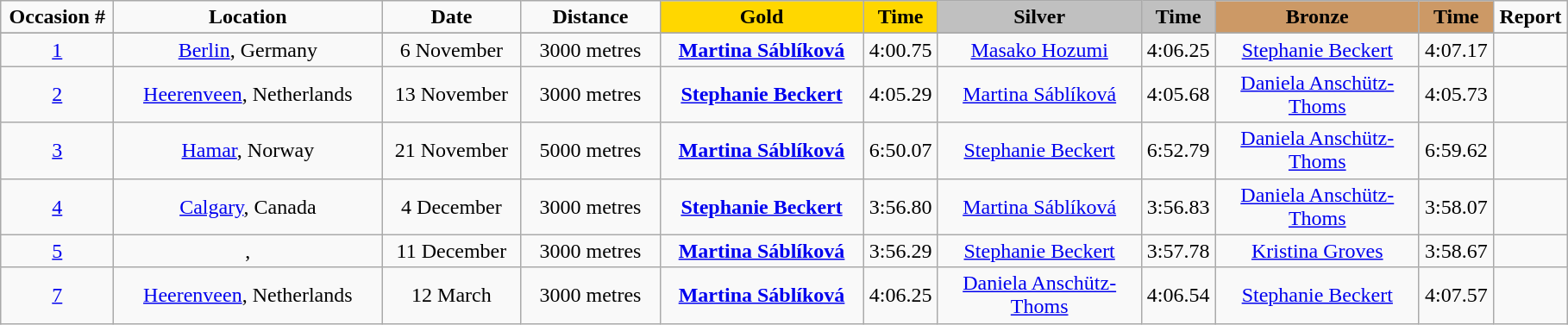<table class="wikitable">
<tr>
<td width="80" align="center"><strong>Occasion #</strong></td>
<td width="200" align="center"><strong>Location</strong></td>
<td width="100" align="center"><strong>Date</strong></td>
<td width="100" align="center"><strong>Distance</strong></td>
<td width="150" bgcolor="gold" align="center"><strong>Gold</strong></td>
<td width="50" bgcolor="gold" align="center"><strong>Time</strong></td>
<td width="150" bgcolor="silver" align="center"><strong>Silver</strong></td>
<td width="50" bgcolor="silver" align="center"><strong>Time</strong></td>
<td width="150" bgcolor="#CC9966" align="center"><strong>Bronze</strong></td>
<td width="50" bgcolor="#CC9966" align="center"><strong>Time</strong></td>
<td width="50" align="center"><strong>Report</strong></td>
</tr>
<tr bgcolor="#cccccc">
</tr>
<tr>
<td align="center"><a href='#'>1</a></td>
<td align="center"><a href='#'>Berlin</a>, Germany</td>
<td align="center">6 November</td>
<td align="center">3000 metres</td>
<td align="center"><strong><a href='#'>Martina Sáblíková</a></strong><br><small></small></td>
<td align="center">4:00.75</td>
<td align="center"><a href='#'>Masako Hozumi</a><br><small></small></td>
<td align="center">4:06.25</td>
<td align="center"><a href='#'>Stephanie Beckert</a><br><small></small></td>
<td align="center">4:07.17</td>
<td align="center"></td>
</tr>
<tr>
<td align="center"><a href='#'>2</a></td>
<td align="center"><a href='#'>Heerenveen</a>, Netherlands</td>
<td align="center">13 November</td>
<td align="center">3000 metres</td>
<td align="center"><strong><a href='#'>Stephanie Beckert</a></strong><br><small></small></td>
<td align="center">4:05.29</td>
<td align="center"><a href='#'>Martina Sáblíková</a><br><small></small></td>
<td align="center">4:05.68</td>
<td align="center"><a href='#'>Daniela Anschütz-Thoms</a><br><small></small></td>
<td align="center">4:05.73</td>
<td align="center"></td>
</tr>
<tr>
<td align="center"><a href='#'>3</a></td>
<td align="center"><a href='#'>Hamar</a>, Norway</td>
<td align="center">21 November</td>
<td align="center">5000 metres</td>
<td align="center"><strong><a href='#'>Martina Sáblíková</a></strong><br><small></small></td>
<td align="center">6:50.07</td>
<td align="center"><a href='#'>Stephanie Beckert</a><br><small></small></td>
<td align="center">6:52.79</td>
<td align="center"><a href='#'>Daniela Anschütz-Thoms</a><br><small></small></td>
<td align="center">6:59.62</td>
<td align="center"></td>
</tr>
<tr>
<td align="center"><a href='#'>4</a></td>
<td align="center"><a href='#'>Calgary</a>, Canada</td>
<td align="center">4 December</td>
<td align="center">3000 metres</td>
<td align="center"><strong><a href='#'>Stephanie Beckert</a></strong><br><small></small></td>
<td align="center">3:56.80</td>
<td align="center"><a href='#'>Martina Sáblíková</a><br><small></small></td>
<td align="center">3:56.83</td>
<td align="center"><a href='#'>Daniela Anschütz-Thoms</a><br><small></small></td>
<td align="center">3:58.07</td>
<td align="center"></td>
</tr>
<tr>
<td align="center"><a href='#'>5</a></td>
<td align="center">, </td>
<td align="center">11 December</td>
<td align="center">3000 metres</td>
<td align="center"><strong><a href='#'>Martina Sáblíková</a></strong><br><small></small></td>
<td align="center">3:56.29</td>
<td align="center"><a href='#'>Stephanie Beckert</a><br><small></small></td>
<td align="center">3:57.78</td>
<td align="center"><a href='#'>Kristina Groves</a><br><small></small></td>
<td align="center">3:58.67</td>
<td align="center"></td>
</tr>
<tr>
<td align="center"><a href='#'>7</a></td>
<td align="center"><a href='#'>Heerenveen</a>, Netherlands</td>
<td align="center">12 March</td>
<td align="center">3000 metres</td>
<td align="center"><strong><a href='#'>Martina Sáblíková</a></strong><br><small></small></td>
<td align="center">4:06.25</td>
<td align="center"><a href='#'>Daniela Anschütz-Thoms</a><br><small></small></td>
<td align="center">4:06.54</td>
<td align="center"><a href='#'>Stephanie Beckert</a><br><small></small></td>
<td align="center">4:07.57</td>
<td align="center"></td>
</tr>
</table>
